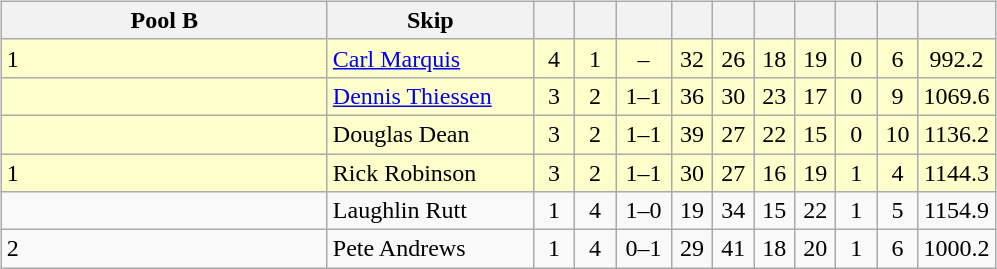<table>
<tr>
<td valign=top width=10%><br><table class=wikitable style="text-align:center;">
<tr>
<th width=210>Pool B</th>
<th width=130>Skip</th>
<th width=20></th>
<th width=20></th>
<th width=30></th>
<th width=20></th>
<th width=20></th>
<th width=20></th>
<th width=20></th>
<th width=20></th>
<th width=20></th>
<th width=20></th>
</tr>
<tr bgcolor=#ffffcc>
<td style="text-align:left;"> 1</td>
<td style="text-align:left;"><a href='#'>Carl Marquis</a></td>
<td>4</td>
<td>1</td>
<td>–</td>
<td>32</td>
<td>26</td>
<td>18</td>
<td>19</td>
<td>0</td>
<td>6</td>
<td>992.2</td>
</tr>
<tr bgcolor=#ffffcc>
<td style="text-align:left;"></td>
<td style="text-align:left;"><a href='#'>Dennis Thiessen</a></td>
<td>3</td>
<td>2</td>
<td>1–1</td>
<td>36</td>
<td>30</td>
<td>23</td>
<td>17</td>
<td>0</td>
<td>9</td>
<td>1069.6</td>
</tr>
<tr bgcolor=#ffffcc>
<td style="text-align:left;"></td>
<td style="text-align:left;">Douglas Dean</td>
<td>3</td>
<td>2</td>
<td>1–1</td>
<td>39</td>
<td>27</td>
<td>22</td>
<td>15</td>
<td>0</td>
<td>10</td>
<td>1136.2</td>
</tr>
<tr bgcolor=#ffffcc>
<td style="text-align:left;"> 1</td>
<td style="text-align:left;">Rick Robinson</td>
<td>3</td>
<td>2</td>
<td>1–1</td>
<td>30</td>
<td>27</td>
<td>16</td>
<td>19</td>
<td>1</td>
<td>4</td>
<td>1144.3</td>
</tr>
<tr>
<td style="text-align:left;"></td>
<td style="text-align:left;">Laughlin Rutt</td>
<td>1</td>
<td>4</td>
<td>1–0</td>
<td>19</td>
<td>34</td>
<td>15</td>
<td>22</td>
<td>1</td>
<td>5</td>
<td>1154.9</td>
</tr>
<tr>
<td style="text-align:left;"> 2</td>
<td style="text-align:left;">Pete Andrews</td>
<td>1</td>
<td>4</td>
<td>0–1</td>
<td>29</td>
<td>41</td>
<td>18</td>
<td>20</td>
<td>1</td>
<td>6</td>
<td>1000.2</td>
</tr>
</table>
</td>
</tr>
</table>
